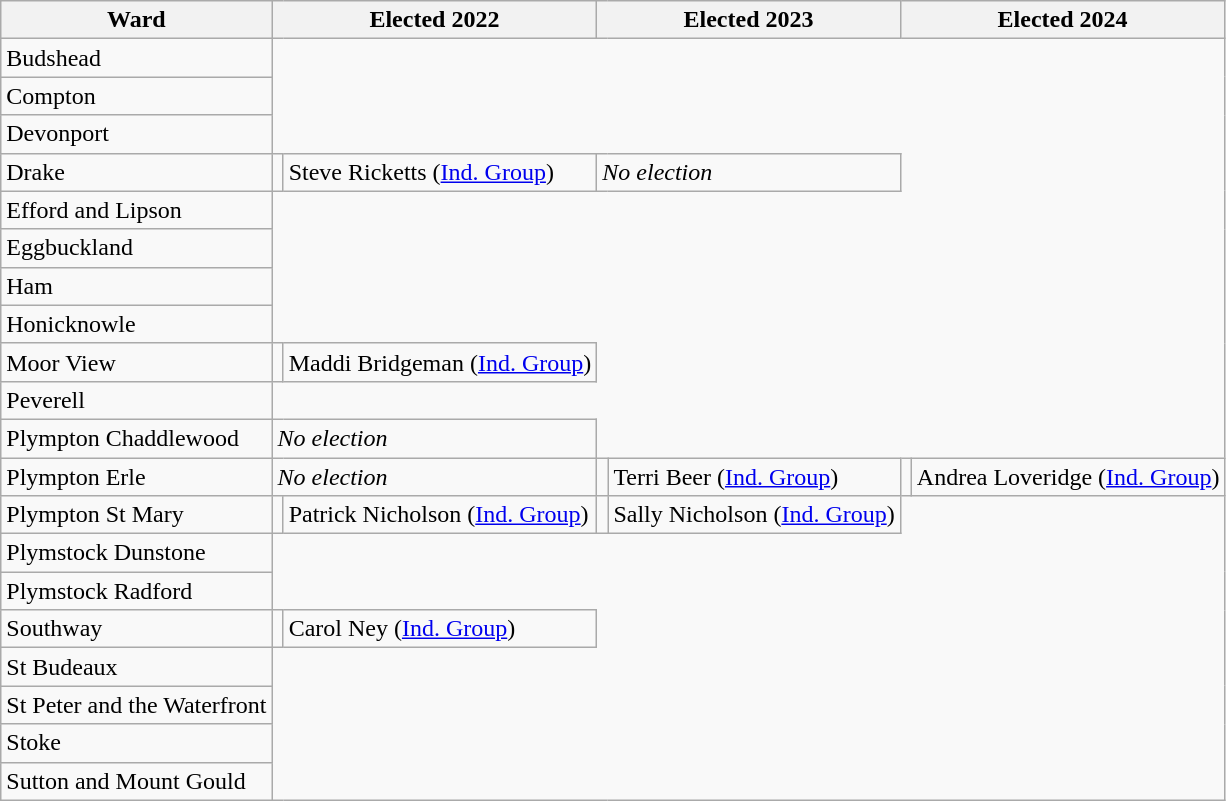<table class = "wikitable">
<tr>
<th>Ward</th>
<th colspan = "2">Elected 2022</th>
<th colspan = "2">Elected 2023</th>
<th colspan = "2">Elected 2024</th>
</tr>
<tr>
<td>Budshead<br>

</td>
</tr>
<tr>
<td>Compton<br>

</td>
</tr>
<tr>
<td>Devonport<br>

</td>
</tr>
<tr>
<td>Drake<br></td>
<td style="background-color: F8F9FA; " data-sort-value="Independent Group"></td>
<td style="background-color: 0A433A">Steve Ricketts (<a href='#'>Ind. Group</a>)</td>
<td colspan = "2"><em>No election</em></td>
</tr>
<tr>
<td>Efford and Lipson<br>

</td>
</tr>
<tr>
<td>Eggbuckland<br>

</td>
</tr>
<tr>
<td>Ham<br>

</td>
</tr>
<tr>
<td>Honicknowle<br>

</td>
</tr>
<tr>
<td>Moor View</td>
<td style="background-color: F8F9FA; " data-sort-value="Independent Group"></td>
<td style="background-color: 0A433A">Maddi Bridgeman (<a href='#'>Ind. Group</a>)<br>
</td>
</tr>
<tr>
<td>Peverell<br>

</td>
</tr>
<tr>
<td>Plympton Chaddlewood<br></td>
<td colspan = "2"><em>No election</em><br></td>
</tr>
<tr>
<td>Plympton Erle</td>
<td colspan = "2"><em>No election</em></td>
<td style="background-color: F8F9FA; " data-sort-value="Independent Group"></td>
<td style="background-color: 0A433A">Terri Beer (<a href='#'>Ind. Group</a>)</td>
<td style="background-color: F8F9FA; " data-sort-value="Independent Group"></td>
<td style="background-color: 0A433A">Andrea Loveridge (<a href='#'>Ind. Group</a>)</td>
</tr>
<tr>
<td>Plympton St Mary<br></td>
<td style="background-color: F8F9FA; " data-sort-value="Independent Group"></td>
<td style="background-color: 0A433A">Patrick Nicholson (<a href='#'>Ind. Group</a>)</td>
<td style="background-color: F8F9FA; " data-sort-value="Independent Group"></td>
<td style="background-color: 0A433A">Sally Nicholson (<a href='#'>Ind. Group</a>)</td>
</tr>
<tr>
<td>Plymstock Dunstone<br>

</td>
</tr>
<tr>
<td>Plymstock Radford<br>

</td>
</tr>
<tr>
<td>Southway<br>
</td>
<td style="background-color: F8F9FA; " data-sort-value="Independent Group"></td>
<td style="background-color: 0A433A">Carol Ney (<a href='#'>Ind. Group</a>)</td>
</tr>
<tr>
<td>St Budeaux<br>

</td>
</tr>
<tr>
<td>St Peter and the Waterfront<br>

</td>
</tr>
<tr>
<td>Stoke<br>

</td>
</tr>
<tr>
<td>Sutton and Mount Gould<br>

</td>
</tr>
</table>
